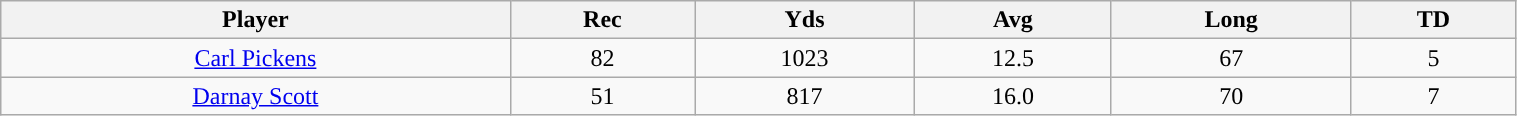<table class="wikitable" width="80%" style="text-align:center">
<tr>
<th>Player</th>
<th>Rec</th>
<th>Yds</th>
<th>Avg</th>
<th>Long</th>
<th>TD</th>
</tr>
<tr>
<td><a href='#'>Carl Pickens</a></td>
<td>82</td>
<td>1023</td>
<td>12.5</td>
<td>67</td>
<td>5</td>
</tr>
<tr>
<td><a href='#'>Darnay Scott</a></td>
<td>51</td>
<td>817</td>
<td>16.0</td>
<td>70</td>
<td>7</td>
</tr>
</table>
